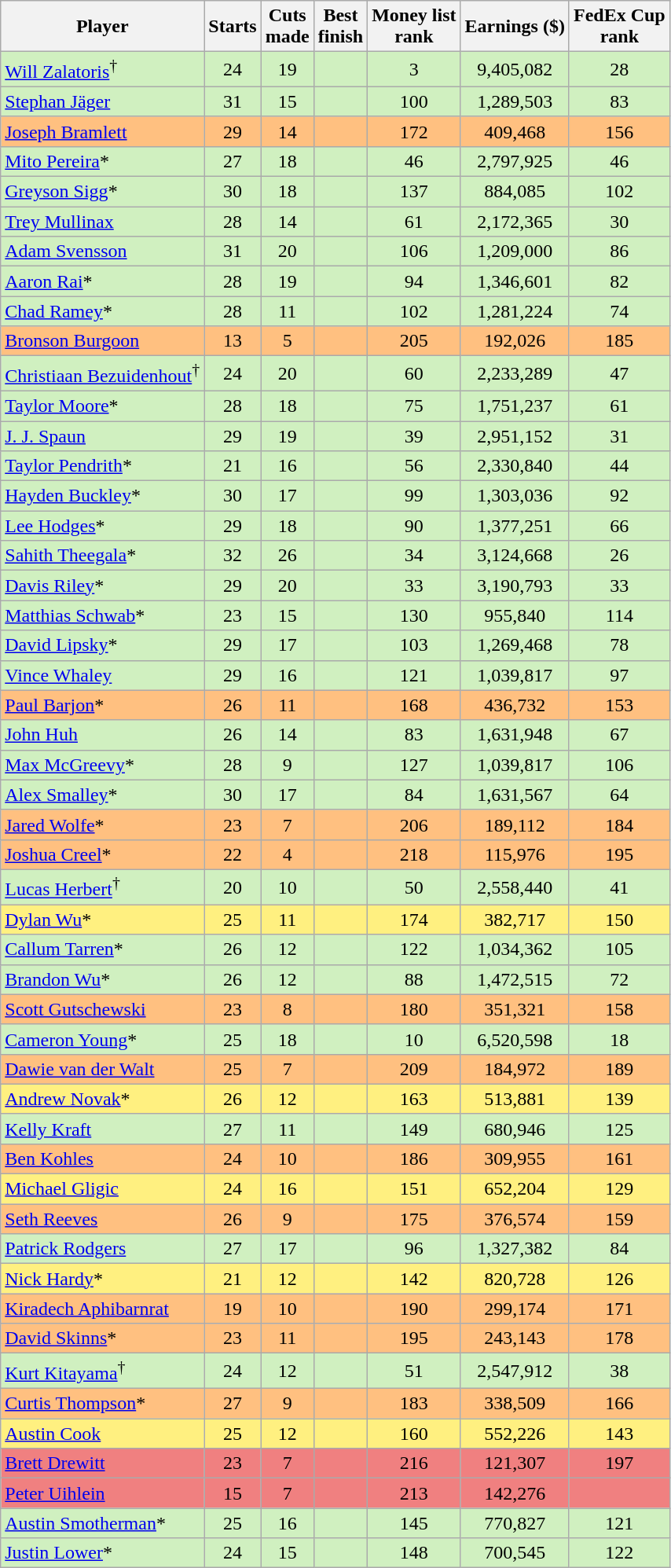<table class="wikitable sortable" style="text-align:center">
<tr>
<th>Player</th>
<th>Starts</th>
<th>Cuts<br>made</th>
<th data-sort-type=number>Best<br>finish</th>
<th>Money list<br>rank</th>
<th>Earnings ($)</th>
<th>FedEx Cup<br>rank</th>
</tr>
<tr style="background:#D0F0C0;">
<td align=left> <a href='#'>Will Zalatoris</a><sup>†</sup></td>
<td>24</td>
<td>19</td>
<td></td>
<td>3</td>
<td>9,405,082</td>
<td>28</td>
</tr>
<tr style="background:#D0F0C0;">
<td align=left> <a href='#'>Stephan Jäger</a></td>
<td>31</td>
<td>15</td>
<td></td>
<td>100</td>
<td>1,289,503</td>
<td>83</td>
</tr>
<tr style="background:#FFC080;">
<td align=left> <a href='#'>Joseph Bramlett</a></td>
<td>29</td>
<td>14</td>
<td></td>
<td>172</td>
<td>409,468</td>
<td>156</td>
</tr>
<tr style="background:#D0F0C0;">
<td align=left> <a href='#'>Mito Pereira</a>*</td>
<td>27</td>
<td>18</td>
<td></td>
<td>46</td>
<td>2,797,925</td>
<td>46</td>
</tr>
<tr style="background:#D0F0C0;">
<td align=left> <a href='#'>Greyson Sigg</a>*</td>
<td>30</td>
<td>18</td>
<td></td>
<td>137</td>
<td>884,085</td>
<td>102</td>
</tr>
<tr style="background:#D0F0C0;">
<td align=left> <a href='#'>Trey Mullinax</a></td>
<td>28</td>
<td>14</td>
<td></td>
<td>61</td>
<td>2,172,365</td>
<td>30</td>
</tr>
<tr style="background:#D0F0C0;">
<td align=left> <a href='#'>Adam Svensson</a></td>
<td>31</td>
<td>20</td>
<td></td>
<td>106</td>
<td>1,209,000</td>
<td>86</td>
</tr>
<tr style="background:#D0F0C0;">
<td align=left> <a href='#'>Aaron Rai</a>*</td>
<td>28</td>
<td>19</td>
<td></td>
<td>94</td>
<td>1,346,601</td>
<td>82</td>
</tr>
<tr style="background:#D0F0C0;">
<td align=left> <a href='#'>Chad Ramey</a>*</td>
<td>28</td>
<td>11</td>
<td></td>
<td>102</td>
<td>1,281,224</td>
<td>74</td>
</tr>
<tr style="background:#FFC080;">
<td align=left> <a href='#'>Bronson Burgoon</a></td>
<td>13</td>
<td>5</td>
<td></td>
<td>205</td>
<td>192,026</td>
<td>185</td>
</tr>
<tr style="background:#D0F0C0;">
<td align=left> <a href='#'>Christiaan Bezuidenhout</a><sup>†</sup></td>
<td>24</td>
<td>20</td>
<td></td>
<td>60</td>
<td>2,233,289</td>
<td>47</td>
</tr>
<tr style="background:#D0F0C0;">
<td align=left> <a href='#'>Taylor Moore</a>*</td>
<td>28</td>
<td>18</td>
<td></td>
<td>75</td>
<td>1,751,237</td>
<td>61</td>
</tr>
<tr style="background:#D0F0C0;">
<td align=left> <a href='#'>J. J. Spaun</a></td>
<td>29</td>
<td>19</td>
<td></td>
<td>39</td>
<td>2,951,152</td>
<td>31</td>
</tr>
<tr style="background:#D0F0C0;">
<td align=left> <a href='#'>Taylor Pendrith</a>*</td>
<td>21</td>
<td>16</td>
<td></td>
<td>56</td>
<td>2,330,840</td>
<td>44</td>
</tr>
<tr style="background:#D0F0C0;">
<td align=left> <a href='#'>Hayden Buckley</a>*</td>
<td>30</td>
<td>17</td>
<td></td>
<td>99</td>
<td>1,303,036</td>
<td>92</td>
</tr>
<tr style="background:#D0F0C0;">
<td align=left> <a href='#'>Lee Hodges</a>*</td>
<td>29</td>
<td>18</td>
<td></td>
<td>90</td>
<td>1,377,251</td>
<td>66</td>
</tr>
<tr style="background:#D0F0C0;">
<td align=left> <a href='#'>Sahith Theegala</a>*</td>
<td>32</td>
<td>26</td>
<td></td>
<td>34</td>
<td>3,124,668</td>
<td>26</td>
</tr>
<tr style="background:#D0F0C0;">
<td align=left> <a href='#'>Davis Riley</a>*</td>
<td>29</td>
<td>20</td>
<td></td>
<td>33</td>
<td>3,190,793</td>
<td>33</td>
</tr>
<tr style="background:#D0F0C0;">
<td align=left> <a href='#'>Matthias Schwab</a>*</td>
<td>23</td>
<td>15</td>
<td></td>
<td>130</td>
<td>955,840</td>
<td>114</td>
</tr>
<tr style="background:#D0F0C0;">
<td align=left> <a href='#'>David Lipsky</a>*</td>
<td>29</td>
<td>17</td>
<td></td>
<td>103</td>
<td>1,269,468</td>
<td>78</td>
</tr>
<tr style="background:#D0F0C0;">
<td align=left> <a href='#'>Vince Whaley</a></td>
<td>29</td>
<td>16</td>
<td></td>
<td>121</td>
<td>1,039,817</td>
<td>97</td>
</tr>
<tr style="background:#FFC080;">
<td align=left> <a href='#'>Paul Barjon</a>*</td>
<td>26</td>
<td>11</td>
<td></td>
<td>168</td>
<td>436,732</td>
<td>153</td>
</tr>
<tr style="background:#D0F0C0;">
<td align=left> <a href='#'>John Huh</a></td>
<td>26</td>
<td>14</td>
<td></td>
<td>83</td>
<td>1,631,948</td>
<td>67</td>
</tr>
<tr style="background:#D0F0C0;">
<td align=left> <a href='#'>Max McGreevy</a>*</td>
<td>28</td>
<td>9</td>
<td></td>
<td>127</td>
<td>1,039,817</td>
<td>106</td>
</tr>
<tr style="background:#D0F0C0;">
<td align=left> <a href='#'>Alex Smalley</a>*</td>
<td>30</td>
<td>17</td>
<td></td>
<td>84</td>
<td>1,631,567</td>
<td>64</td>
</tr>
<tr style="background:#FFC080;">
<td align=left> <a href='#'>Jared Wolfe</a>*</td>
<td>23</td>
<td>7</td>
<td></td>
<td>206</td>
<td>189,112</td>
<td>184</td>
</tr>
<tr style="background:#FFC080;">
<td align=left> <a href='#'>Joshua Creel</a>*</td>
<td>22</td>
<td>4</td>
<td></td>
<td>218</td>
<td>115,976</td>
<td>195</td>
</tr>
<tr style="background:#D0F0C0;">
<td align=left> <a href='#'>Lucas Herbert</a><sup>†</sup></td>
<td>20</td>
<td>10</td>
<td></td>
<td>50</td>
<td>2,558,440</td>
<td>41</td>
</tr>
<tr style="background:#FFF080;">
<td align=left> <a href='#'>Dylan Wu</a>*</td>
<td>25</td>
<td>11</td>
<td></td>
<td>174</td>
<td>382,717</td>
<td>150</td>
</tr>
<tr style="background:#D0F0C0;">
<td align=left> <a href='#'>Callum Tarren</a>*</td>
<td>26</td>
<td>12</td>
<td></td>
<td>122</td>
<td>1,034,362</td>
<td>105</td>
</tr>
<tr style="background:#D0F0C0;">
<td align=left> <a href='#'>Brandon Wu</a>*</td>
<td>26</td>
<td>12</td>
<td></td>
<td>88</td>
<td>1,472,515</td>
<td>72</td>
</tr>
<tr style="background:#FFC080;">
<td align=left> <a href='#'>Scott Gutschewski</a></td>
<td>23</td>
<td>8</td>
<td></td>
<td>180</td>
<td>351,321</td>
<td>158</td>
</tr>
<tr style="background:#D0F0C0;">
<td align=left> <a href='#'>Cameron Young</a>*</td>
<td>25</td>
<td>18</td>
<td></td>
<td>10</td>
<td>6,520,598</td>
<td>18</td>
</tr>
<tr style="background:#FFC080;">
<td align=left> <a href='#'>Dawie van der Walt</a></td>
<td>25</td>
<td>7</td>
<td></td>
<td>209</td>
<td>184,972</td>
<td>189</td>
</tr>
<tr style="background:#FFF080;">
<td align=left> <a href='#'>Andrew Novak</a>*</td>
<td>26</td>
<td>12</td>
<td></td>
<td>163</td>
<td>513,881</td>
<td>139</td>
</tr>
<tr style="background:#D0F0C0;">
<td align=left> <a href='#'>Kelly Kraft</a></td>
<td>27</td>
<td>11</td>
<td></td>
<td>149</td>
<td>680,946</td>
<td>125</td>
</tr>
<tr style="background:#FFC080;">
<td align=left> <a href='#'>Ben Kohles</a></td>
<td>24</td>
<td>10</td>
<td></td>
<td>186</td>
<td>309,955</td>
<td>161</td>
</tr>
<tr style="background:#FFF080;">
<td align=left> <a href='#'>Michael Gligic</a></td>
<td>24</td>
<td>16</td>
<td></td>
<td>151</td>
<td>652,204</td>
<td>129</td>
</tr>
<tr style="background:#FFC080;">
<td align=left> <a href='#'>Seth Reeves</a></td>
<td>26</td>
<td>9</td>
<td></td>
<td>175</td>
<td>376,574</td>
<td>159</td>
</tr>
<tr style="background:#D0F0C0;">
<td align=left> <a href='#'>Patrick Rodgers</a></td>
<td>27</td>
<td>17</td>
<td></td>
<td>96</td>
<td>1,327,382</td>
<td>84</td>
</tr>
<tr style="background:#FFF080;">
<td align=left> <a href='#'>Nick Hardy</a>*</td>
<td>21</td>
<td>12</td>
<td></td>
<td>142</td>
<td>820,728</td>
<td>126</td>
</tr>
<tr style="background:#FFC080;">
<td align=left> <a href='#'>Kiradech Aphibarnrat</a></td>
<td>19</td>
<td>10</td>
<td></td>
<td>190</td>
<td>299,174</td>
<td>171</td>
</tr>
<tr style="background:#FFC080;">
<td align=left> <a href='#'>David Skinns</a>*</td>
<td>23</td>
<td>11</td>
<td></td>
<td>195</td>
<td>243,143</td>
<td>178</td>
</tr>
<tr style="background:#D0F0C0;">
<td align=left> <a href='#'>Kurt Kitayama</a><sup>†</sup></td>
<td>24</td>
<td>12</td>
<td></td>
<td>51</td>
<td>2,547,912</td>
<td>38</td>
</tr>
<tr style="background:#FFC080;">
<td align=left> <a href='#'>Curtis Thompson</a>*</td>
<td>27</td>
<td>9</td>
<td></td>
<td>183</td>
<td>338,509</td>
<td>166</td>
</tr>
<tr style="background:#FFF080;">
<td align=left> <a href='#'>Austin Cook</a></td>
<td>25</td>
<td>12</td>
<td></td>
<td>160</td>
<td>552,226</td>
<td>143</td>
</tr>
<tr style="background:#F08080;">
<td align=left> <a href='#'>Brett Drewitt</a></td>
<td>23</td>
<td>7</td>
<td></td>
<td>216</td>
<td>121,307</td>
<td>197</td>
</tr>
<tr style="background:#F08080;">
<td align=left> <a href='#'>Peter Uihlein</a></td>
<td>15</td>
<td>7</td>
<td></td>
<td>213</td>
<td>142,276</td>
<td></td>
</tr>
<tr style="background:#D0F0C0;">
<td align=left> <a href='#'>Austin Smotherman</a>*</td>
<td>25</td>
<td>16</td>
<td></td>
<td>145</td>
<td>770,827</td>
<td>121</td>
</tr>
<tr style="background:#D0F0C0;">
<td align=left> <a href='#'>Justin Lower</a>*</td>
<td>24</td>
<td>15</td>
<td></td>
<td>148</td>
<td>700,545</td>
<td>122</td>
</tr>
</table>
